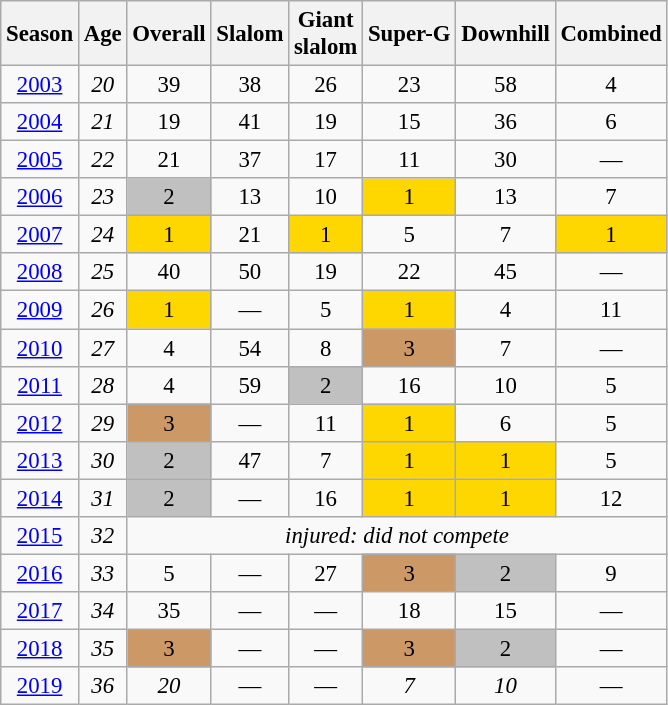<table class="wikitable" style="text-align:center; font-size:95%;">
<tr>
<th>Season</th>
<th>Age</th>
<th>Overall</th>
<th>Slalom</th>
<th>Giant<br>slalom</th>
<th>Super-G</th>
<th>Downhill</th>
<th>Combined</th>
</tr>
<tr>
<td><a href='#'>2003</a></td>
<td><em>20</em></td>
<td>39</td>
<td>38</td>
<td>26</td>
<td>23</td>
<td>58</td>
<td>4</td>
</tr>
<tr>
<td><a href='#'>2004</a></td>
<td><em>21</em></td>
<td>19</td>
<td>41</td>
<td>19</td>
<td>15</td>
<td>36</td>
<td>6</td>
</tr>
<tr>
<td><a href='#'>2005</a></td>
<td><em>22</em></td>
<td>21</td>
<td>37</td>
<td>17</td>
<td>11</td>
<td>30</td>
<td>—</td>
</tr>
<tr>
<td><a href='#'>2006</a></td>
<td><em>23</em></td>
<td bgcolor="silver">2</td>
<td>13</td>
<td>10</td>
<td bgcolor="gold">1</td>
<td>13</td>
<td>7</td>
</tr>
<tr>
<td><a href='#'>2007</a></td>
<td><em>24</em></td>
<td bgcolor="gold">1</td>
<td>21</td>
<td bgcolor="gold">1</td>
<td>5</td>
<td>7</td>
<td bgcolor="gold">1</td>
</tr>
<tr>
<td><a href='#'>2008</a></td>
<td><em>25</em></td>
<td>40</td>
<td>50</td>
<td>19</td>
<td>22</td>
<td>45</td>
<td>—</td>
</tr>
<tr>
<td><a href='#'>2009</a></td>
<td><em>26</em></td>
<td bgcolor="gold">1</td>
<td>—</td>
<td>5</td>
<td bgcolor="gold">1</td>
<td>4</td>
<td>11</td>
</tr>
<tr>
<td><a href='#'>2010</a></td>
<td><em>27</em></td>
<td>4</td>
<td>54</td>
<td>8</td>
<td bgcolor="cc9966">3</td>
<td>7</td>
<td>—</td>
</tr>
<tr>
<td><a href='#'>2011</a></td>
<td><em>28</em></td>
<td>4</td>
<td>59</td>
<td bgcolor="silver">2</td>
<td>16</td>
<td>10</td>
<td>5</td>
</tr>
<tr>
<td><a href='#'>2012</a></td>
<td><em>29</em></td>
<td bgcolor="cc9966">3</td>
<td>—</td>
<td>11</td>
<td bgcolor="gold">1</td>
<td>6</td>
<td>5</td>
</tr>
<tr>
<td><a href='#'>2013</a></td>
<td><em>30</em></td>
<td bgcolor="silver">2</td>
<td>47</td>
<td>7</td>
<td bgcolor="gold">1</td>
<td bgcolor="gold">1</td>
<td>5</td>
</tr>
<tr>
<td><a href='#'>2014</a></td>
<td><em>31</em></td>
<td bgcolor="silver">2</td>
<td>—</td>
<td>16</td>
<td bgcolor="gold">1</td>
<td bgcolor="gold">1</td>
<td>12</td>
</tr>
<tr>
<td><a href='#'>2015</a></td>
<td><em>32</em></td>
<td colspan=6><em>injured: did not compete</em></td>
</tr>
<tr>
<td><a href='#'>2016</a></td>
<td><em>33</em></td>
<td>5</td>
<td>—</td>
<td>27</td>
<td bgcolor="cc9966">3</td>
<td bgcolor="silver">2</td>
<td>9</td>
</tr>
<tr>
<td><a href='#'>2017</a></td>
<td><em>34</em></td>
<td>35</td>
<td>—</td>
<td>—</td>
<td>18</td>
<td>15</td>
<td>—</td>
</tr>
<tr>
<td><a href='#'>2018</a></td>
<td><em>35</em></td>
<td bgcolor="cc9966">3</td>
<td>—</td>
<td>—</td>
<td bgcolor="cc9966">3</td>
<td bgcolor="silver">2</td>
<td>—</td>
</tr>
<tr>
<td><a href='#'>2019</a></td>
<td><em>36</em></td>
<td><em>20</em></td>
<td>—</td>
<td>—</td>
<td><em>7</em></td>
<td><em>10</em></td>
<td>—</td>
</tr>
</table>
